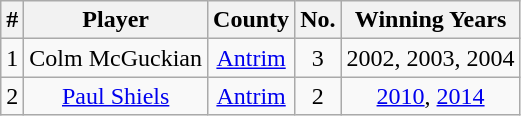<table class="wikitable" style="text-align:center;">
<tr>
<th>#</th>
<th>Player</th>
<th>County</th>
<th>No.</th>
<th>Winning Years</th>
</tr>
<tr>
<td>1</td>
<td>Colm McGuckian</td>
<td><a href='#'>Antrim</a></td>
<td>3</td>
<td>2002, 2003, 2004</td>
</tr>
<tr>
<td>2</td>
<td><a href='#'>Paul Shiels</a></td>
<td><a href='#'>Antrim</a></td>
<td>2</td>
<td><a href='#'>2010</a>, <a href='#'>2014</a></td>
</tr>
</table>
